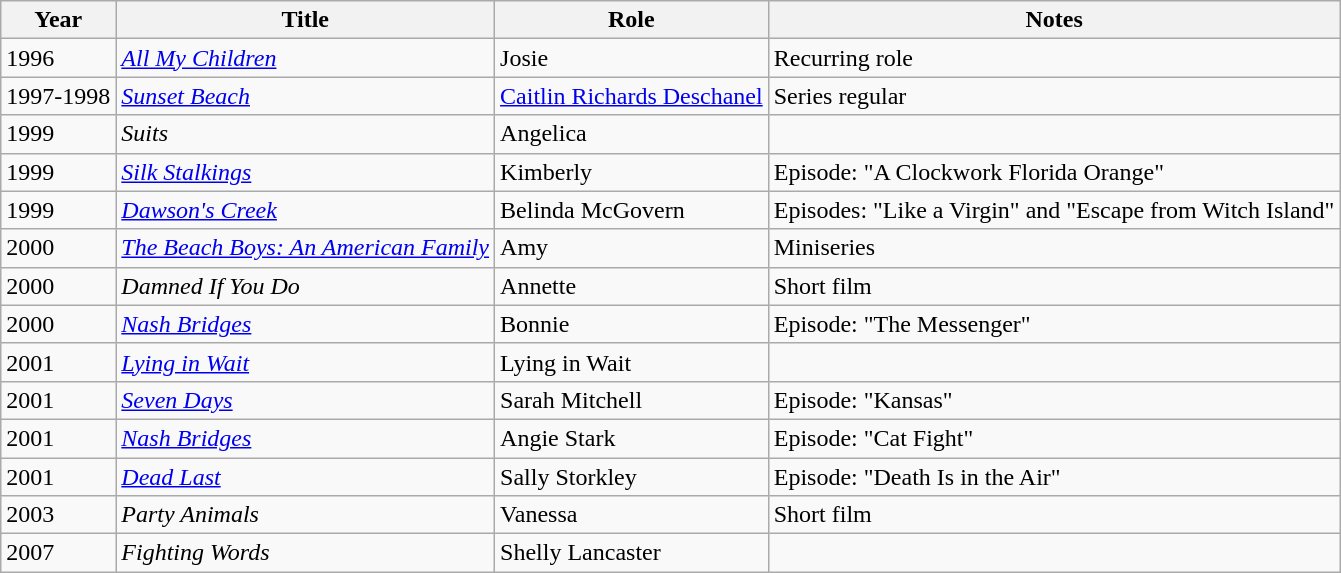<table class="wikitable sortable">
<tr>
<th>Year</th>
<th>Title</th>
<th>Role</th>
<th>Notes</th>
</tr>
<tr>
<td>1996</td>
<td><em><a href='#'>All My Children</a> </em></td>
<td>Josie</td>
<td>Recurring role</td>
</tr>
<tr>
<td>1997-1998</td>
<td><em><a href='#'>Sunset Beach</a></em></td>
<td><a href='#'>Caitlin Richards Deschanel</a></td>
<td>Series regular</td>
</tr>
<tr>
<td>1999</td>
<td><em>Suits</em></td>
<td>Angelica</td>
<td></td>
</tr>
<tr>
<td>1999</td>
<td><em><a href='#'>Silk Stalkings</a></em></td>
<td>Kimberly</td>
<td>Episode: "A Clockwork Florida Orange"</td>
</tr>
<tr>
<td>1999</td>
<td><em> <a href='#'>Dawson's Creek</a></em></td>
<td>Belinda McGovern</td>
<td>Episodes: "Like a Virgin" and "Escape from Witch Island"</td>
</tr>
<tr>
<td>2000</td>
<td><em> <a href='#'>The Beach Boys: An American Family</a></em></td>
<td>Amy</td>
<td>Miniseries</td>
</tr>
<tr>
<td>2000</td>
<td><em>Damned If You Do</em></td>
<td>Annette</td>
<td>Short film</td>
</tr>
<tr>
<td>2000</td>
<td><em> <a href='#'>Nash Bridges</a></em></td>
<td>Bonnie</td>
<td>Episode: "The Messenger"</td>
</tr>
<tr>
<td>2001</td>
<td><em><a href='#'>Lying in Wait</a></em></td>
<td>Lying in Wait</td>
<td></td>
</tr>
<tr>
<td>2001</td>
<td><em> <a href='#'>Seven Days</a></em></td>
<td>Sarah Mitchell</td>
<td>Episode: "Kansas"</td>
</tr>
<tr>
<td>2001</td>
<td><em> <a href='#'>Nash Bridges</a></em></td>
<td>Angie Stark</td>
<td>Episode: "Cat Fight"</td>
</tr>
<tr>
<td>2001</td>
<td><em><a href='#'>Dead Last</a></em></td>
<td>Sally Storkley</td>
<td>Episode: "Death Is in the Air"</td>
</tr>
<tr>
<td>2003</td>
<td><em>Party Animals</em></td>
<td>Vanessa</td>
<td>Short film</td>
</tr>
<tr>
<td>2007</td>
<td><em>Fighting Words</em></td>
<td>Shelly Lancaster</td>
<td></td>
</tr>
</table>
